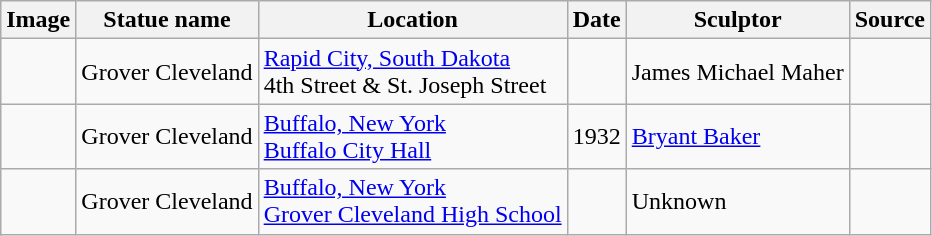<table class="wikitable sortable">
<tr>
<th scope="col" class="unsortable">Image</th>
<th scope="col">Statue name</th>
<th scope="col">Location</th>
<th scope="col">Date</th>
<th scope="col">Sculptor</th>
<th scope="col" class="unsortable">Source</th>
</tr>
<tr>
<td></td>
<td>Grover Cleveland</td>
<td><a href='#'>Rapid City, South Dakota</a><br>4th Street & St. Joseph Street</td>
<td></td>
<td>James Michael Maher</td>
<td></td>
</tr>
<tr>
<td></td>
<td>Grover Cleveland</td>
<td><a href='#'>Buffalo, New York</a><br><a href='#'>Buffalo City Hall</a></td>
<td>1932</td>
<td><a href='#'>Bryant Baker</a></td>
<td></td>
</tr>
<tr>
<td></td>
<td>Grover Cleveland</td>
<td><a href='#'>Buffalo, New York</a><br><a href='#'>Grover Cleveland High School</a></td>
<td></td>
<td>Unknown</td>
<td></td>
</tr>
</table>
